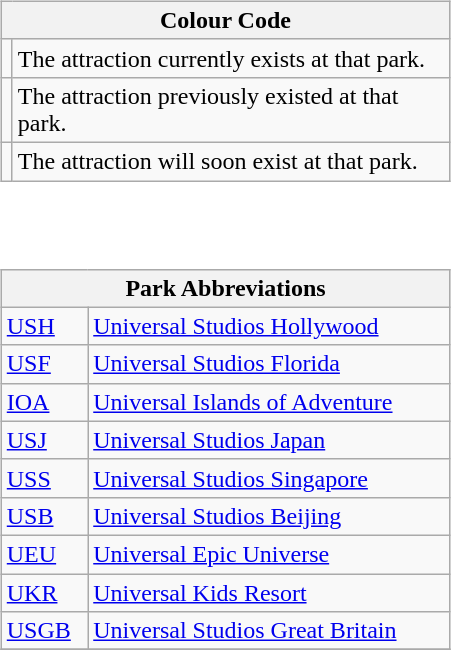<table style="float:right;">
<tr>
<td><br><table class="wikitable" style="width:300px;">
<tr>
<th colspan="2">Colour Code</th>
</tr>
<tr>
<td></td>
<td>The attraction currently exists at that park.</td>
</tr>
<tr>
<td></td>
<td>The attraction previously existed at that park.</td>
</tr>
<tr>
<td></td>
<td>The attraction will soon exist at that park.</td>
</tr>
</table>
</td>
</tr>
<tr>
<td></td>
</tr>
<tr>
<td><br><table class="wikitable" style="width:300px;">
<tr>
<th colspan="2">Park Abbreviations</th>
</tr>
<tr>
<td><a href='#'>USH</a></td>
<td><a href='#'>Universal Studios Hollywood</a></td>
</tr>
<tr>
<td><a href='#'>USF</a></td>
<td><a href='#'>Universal Studios Florida</a></td>
</tr>
<tr>
<td><a href='#'>IOA</a></td>
<td><a href='#'>Universal Islands of Adventure</a></td>
</tr>
<tr>
<td><a href='#'>USJ</a></td>
<td><a href='#'>Universal Studios Japan</a></td>
</tr>
<tr>
<td><a href='#'>USS</a></td>
<td><a href='#'>Universal Studios Singapore</a></td>
</tr>
<tr>
<td><a href='#'>USB</a></td>
<td><a href='#'>Universal Studios Beijing</a></td>
</tr>
<tr>
<td><a href='#'>UEU</a></td>
<td><a href='#'>Universal Epic Universe</a></td>
</tr>
<tr>
<td><a href='#'>UKR</a></td>
<td><a href='#'>Universal Kids Resort</a></td>
</tr>
<tr>
<td><a href='#'>USGB</a></td>
<td><a href='#'>Universal Studios Great Britain</a></td>
</tr>
<tr>
</tr>
</table>
</td>
</tr>
</table>
